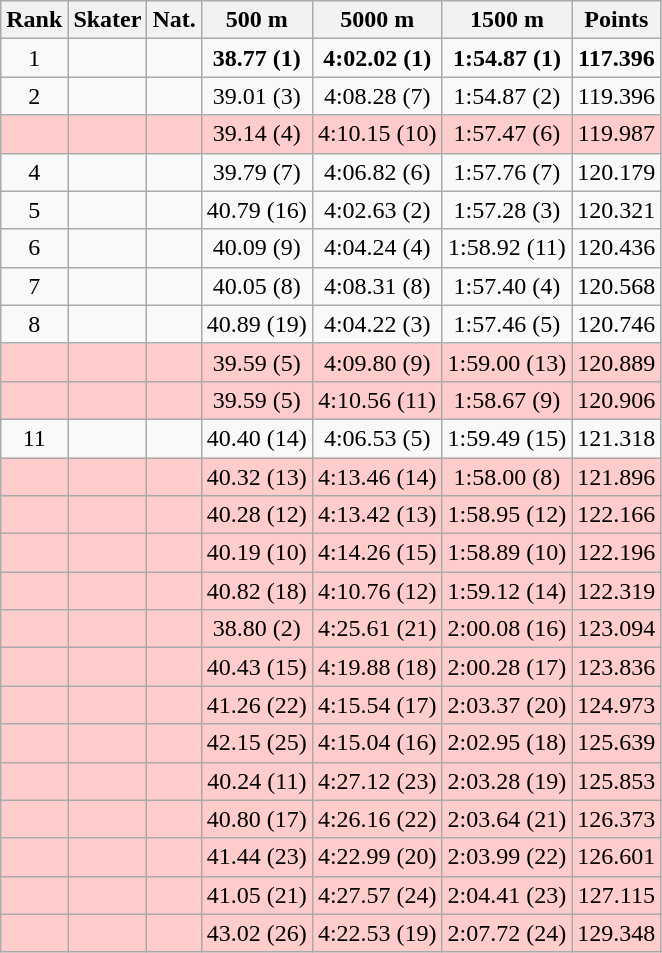<table class="wikitable sortable" border="1" style="text-align:center">
<tr>
<th data-sort-type="number">Rank</th>
<th>Skater</th>
<th>Nat.</th>
<th>500 m</th>
<th>5000 m</th>
<th>1500 m</th>
<th>Points</th>
</tr>
<tr>
<td>1</td>
<td align=left></td>
<td></td>
<td><strong>38.77 (1)</strong></td>
<td><strong>4:02.02 (1)</strong></td>
<td><strong>1:54.87 (1)</strong></td>
<td><strong>117.396</strong></td>
</tr>
<tr>
<td>2</td>
<td align=left></td>
<td></td>
<td>39.01 (3)</td>
<td>4:08.28 (7)</td>
<td>1:54.87 (2)</td>
<td>119.396</td>
</tr>
<tr bgcolor=ffcccc>
<td></td>
<td align=left></td>
<td></td>
<td>39.14 (4)</td>
<td>4:10.15 (10)</td>
<td>1:57.47 (6)</td>
<td>119.987</td>
</tr>
<tr>
<td>4</td>
<td align=left></td>
<td></td>
<td>39.79 (7)</td>
<td>4:06.82 (6)</td>
<td>1:57.76 (7)</td>
<td>120.179</td>
</tr>
<tr>
<td>5</td>
<td align=left></td>
<td></td>
<td>40.79 (16)</td>
<td>4:02.63 (2)</td>
<td>1:57.28 (3)</td>
<td>120.321</td>
</tr>
<tr>
<td>6</td>
<td align=left></td>
<td></td>
<td>40.09 (9)</td>
<td>4:04.24 (4)</td>
<td>1:58.92 (11)</td>
<td>120.436</td>
</tr>
<tr>
<td>7</td>
<td align=left></td>
<td></td>
<td>40.05 (8)</td>
<td>4:08.31 (8)</td>
<td>1:57.40 (4)</td>
<td>120.568</td>
</tr>
<tr>
<td>8</td>
<td align=left></td>
<td></td>
<td>40.89 (19)</td>
<td>4:04.22 (3)</td>
<td>1:57.46 (5)</td>
<td>120.746</td>
</tr>
<tr bgcolor=ffcccc>
<td></td>
<td align=left></td>
<td></td>
<td>39.59 (5)</td>
<td>4:09.80 (9)</td>
<td>1:59.00 (13)</td>
<td>120.889</td>
</tr>
<tr bgcolor=ffcccc>
<td></td>
<td align=left></td>
<td></td>
<td>39.59 (5)</td>
<td>4:10.56 (11)</td>
<td>1:58.67 (9)</td>
<td>120.906</td>
</tr>
<tr>
<td>11</td>
<td align=left></td>
<td></td>
<td>40.40 (14)</td>
<td>4:06.53 (5)</td>
<td>1:59.49 (15)</td>
<td>121.318</td>
</tr>
<tr bgcolor=ffcccc>
<td></td>
<td align=left></td>
<td></td>
<td>40.32 (13)</td>
<td>4:13.46 (14)</td>
<td>1:58.00 (8)</td>
<td>121.896</td>
</tr>
<tr bgcolor=ffcccc>
<td></td>
<td align=left></td>
<td></td>
<td>40.28 (12)</td>
<td>4:13.42 (13)</td>
<td>1:58.95 (12)</td>
<td>122.166</td>
</tr>
<tr bgcolor=ffcccc>
<td></td>
<td align=left></td>
<td></td>
<td>40.19 (10)</td>
<td>4:14.26 (15)</td>
<td>1:58.89 (10)</td>
<td>122.196</td>
</tr>
<tr bgcolor=ffcccc>
<td></td>
<td align=left></td>
<td></td>
<td>40.82 (18)</td>
<td>4:10.76 (12)</td>
<td>1:59.12 (14)</td>
<td>122.319</td>
</tr>
<tr bgcolor=ffcccc>
<td></td>
<td align=left></td>
<td></td>
<td>38.80 (2)</td>
<td>4:25.61 (21)</td>
<td>2:00.08 (16)</td>
<td>123.094</td>
</tr>
<tr bgcolor=ffcccc>
<td></td>
<td align=left></td>
<td></td>
<td>40.43 (15)</td>
<td>4:19.88 (18)</td>
<td>2:00.28 (17)</td>
<td>123.836</td>
</tr>
<tr bgcolor=ffcccc>
<td></td>
<td align=left></td>
<td></td>
<td>41.26 (22)</td>
<td>4:15.54 (17)</td>
<td>2:03.37 (20)</td>
<td>124.973</td>
</tr>
<tr bgcolor=ffcccc>
<td></td>
<td align=left></td>
<td></td>
<td>42.15 (25)</td>
<td>4:15.04 (16)</td>
<td>2:02.95 (18)</td>
<td>125.639</td>
</tr>
<tr bgcolor=ffcccc>
<td></td>
<td align=left></td>
<td></td>
<td>40.24 (11)</td>
<td>4:27.12 (23)</td>
<td>2:03.28 (19)</td>
<td>125.853</td>
</tr>
<tr bgcolor=ffcccc>
<td></td>
<td align=left></td>
<td></td>
<td>40.80 (17)</td>
<td>4:26.16 (22)</td>
<td>2:03.64 (21)</td>
<td>126.373</td>
</tr>
<tr bgcolor=ffcccc>
<td></td>
<td align=left></td>
<td></td>
<td>41.44 (23)</td>
<td>4:22.99 (20)</td>
<td>2:03.99 (22)</td>
<td>126.601</td>
</tr>
<tr bgcolor=ffcccc>
<td></td>
<td align=left></td>
<td></td>
<td>41.05 (21)</td>
<td>4:27.57 (24)</td>
<td>2:04.41 (23)</td>
<td>127.115</td>
</tr>
<tr bgcolor=ffcccc>
<td></td>
<td align=left></td>
<td></td>
<td>43.02 (26)</td>
<td>4:22.53 (19)</td>
<td>2:07.72 (24)</td>
<td>129.348</td>
</tr>
</table>
